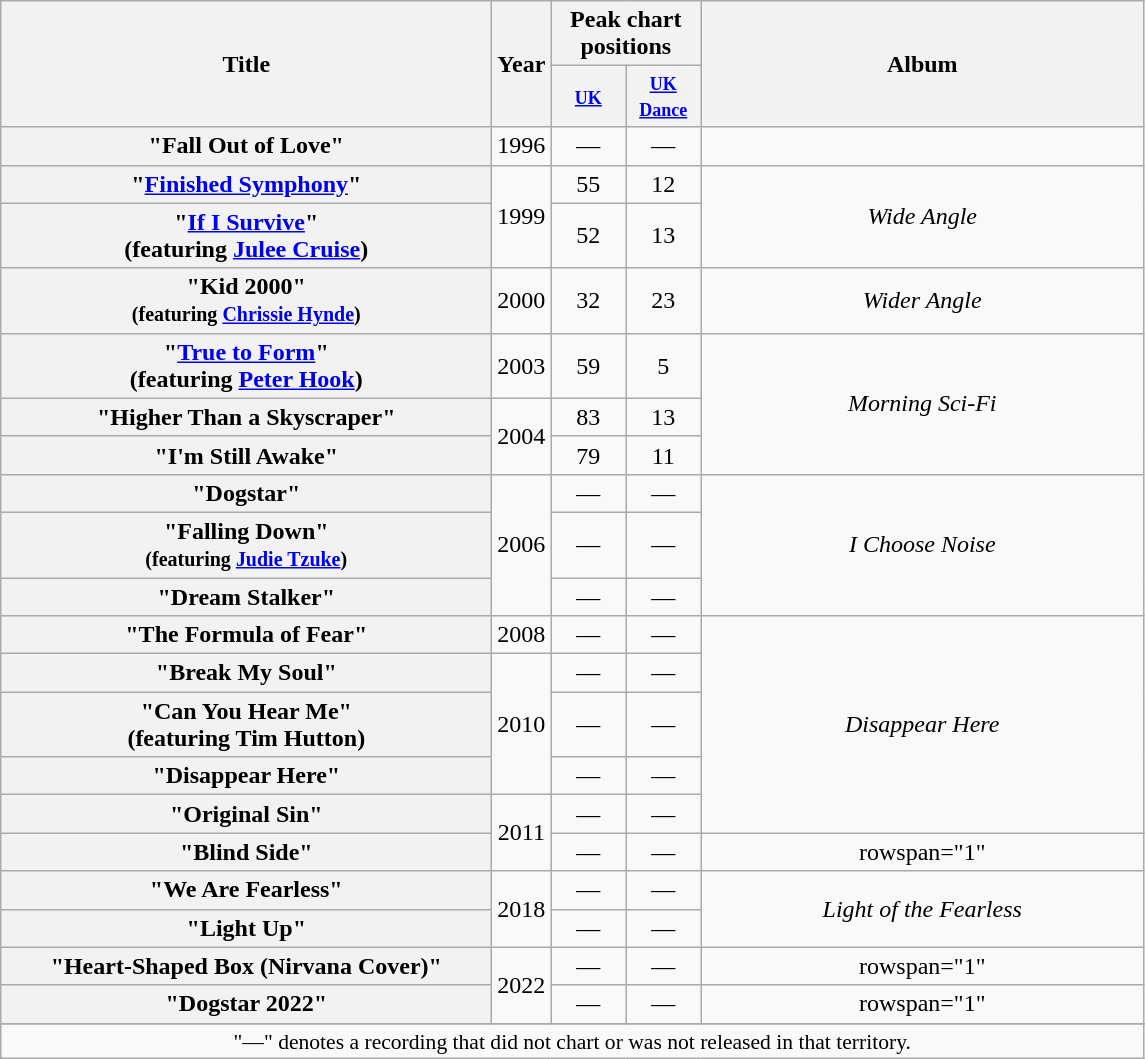<table class="wikitable plainrowheaders" style="text-align:center;" border="1">
<tr>
<th scope="col" rowspan="2" style="width:20em;">Title</th>
<th scope="col" rowspan="2" style="width:1em;">Year</th>
<th scope="col" colspan="2">Peak chart positions</th>
<th scope="col" rowspan="2" style="width:18em;">Album</th>
</tr>
<tr>
<th scope="col" style="width:3em;font-size:90%;"><small><a href='#'>UK</a></small><br></th>
<th scope="col" style="width:3em;font-size:90%;"><small><a href='#'>UK<br>Dance</a></small><br></th>
</tr>
<tr>
<th scope="row">"Fall Out of Love"</th>
<td>1996</td>
<td>—</td>
<td>—</td>
<td></td>
</tr>
<tr>
<th scope="row">"<a href='#'>Finished Symphony</a>"</th>
<td rowspan="2">1999</td>
<td>55</td>
<td>12</td>
<td rowspan="2"><em>Wide Angle</em></td>
</tr>
<tr>
<th scope="row">"<a href='#'>If I Survive</a>" <br><span>(featuring <a href='#'>Julee Cruise</a>)</span></th>
<td>52</td>
<td>13</td>
</tr>
<tr>
<th scope="row">"Kid 2000"<br><small>(featuring <a href='#'>Chrissie Hynde</a>)</small></th>
<td>2000</td>
<td>32</td>
<td>23</td>
<td><em>Wider Angle</em></td>
</tr>
<tr>
<th scope="row">"<a href='#'>True to Form</a>" <br><span>(featuring <a href='#'>Peter Hook</a>)</span></th>
<td>2003</td>
<td>59</td>
<td>5</td>
<td rowspan="3"><em>Morning Sci-Fi</em></td>
</tr>
<tr>
<th scope="row">"Higher Than a Skyscraper"</th>
<td rowspan="2">2004</td>
<td>83</td>
<td>13</td>
</tr>
<tr>
<th scope="row">"I'm Still Awake"</th>
<td>79</td>
<td>11</td>
</tr>
<tr>
<th scope="row">"Dogstar"</th>
<td rowspan="3">2006</td>
<td>—</td>
<td>—</td>
<td rowspan="3"><em>I Choose Noise</em></td>
</tr>
<tr>
<th scope="row">"Falling Down"<br><small>(featuring <a href='#'>Judie Tzuke</a>)</small></th>
<td>—</td>
<td>—</td>
</tr>
<tr>
<th scope="row">"Dream Stalker"</th>
<td>—</td>
<td>—</td>
</tr>
<tr>
<th scope="row">"The Formula of Fear"</th>
<td>2008</td>
<td>—</td>
<td>—</td>
<td rowspan="5"><em>Disappear Here</em></td>
</tr>
<tr>
<th scope="row">"Break My Soul"</th>
<td rowspan="3">2010</td>
<td>—</td>
<td>—</td>
</tr>
<tr>
<th scope="row">"Can You Hear Me" <br><span>(featuring Tim Hutton)</span></th>
<td>—</td>
<td>—</td>
</tr>
<tr>
<th scope="row">"Disappear Here"</th>
<td>—</td>
<td>—</td>
</tr>
<tr>
<th scope="row">"Original Sin"</th>
<td rowspan="2">2011</td>
<td>—</td>
<td>—</td>
</tr>
<tr>
<th scope="row">"Blind Side"</th>
<td>—</td>
<td>—</td>
<td>rowspan="1" </td>
</tr>
<tr>
<th scope="row">"We Are Fearless"</th>
<td rowspan="2">2018</td>
<td>—</td>
<td>—</td>
<td rowspan="2"><em>Light of the Fearless</em></td>
</tr>
<tr>
<th scope="row">"Light Up"</th>
<td>—</td>
<td>—</td>
</tr>
<tr>
<th scope="row">"Heart-Shaped Box (Nirvana Cover)"</th>
<td rowspan="2">2022</td>
<td>—</td>
<td>—</td>
<td>rowspan="1" </td>
</tr>
<tr>
<th scope="row">"Dogstar 2022"</th>
<td>—</td>
<td>—</td>
<td>rowspan="1" </td>
</tr>
<tr>
</tr>
<tr>
<td colspan="13" style="font-size:90%">"—" denotes a recording that did not chart or was not released in that territory.</td>
</tr>
</table>
